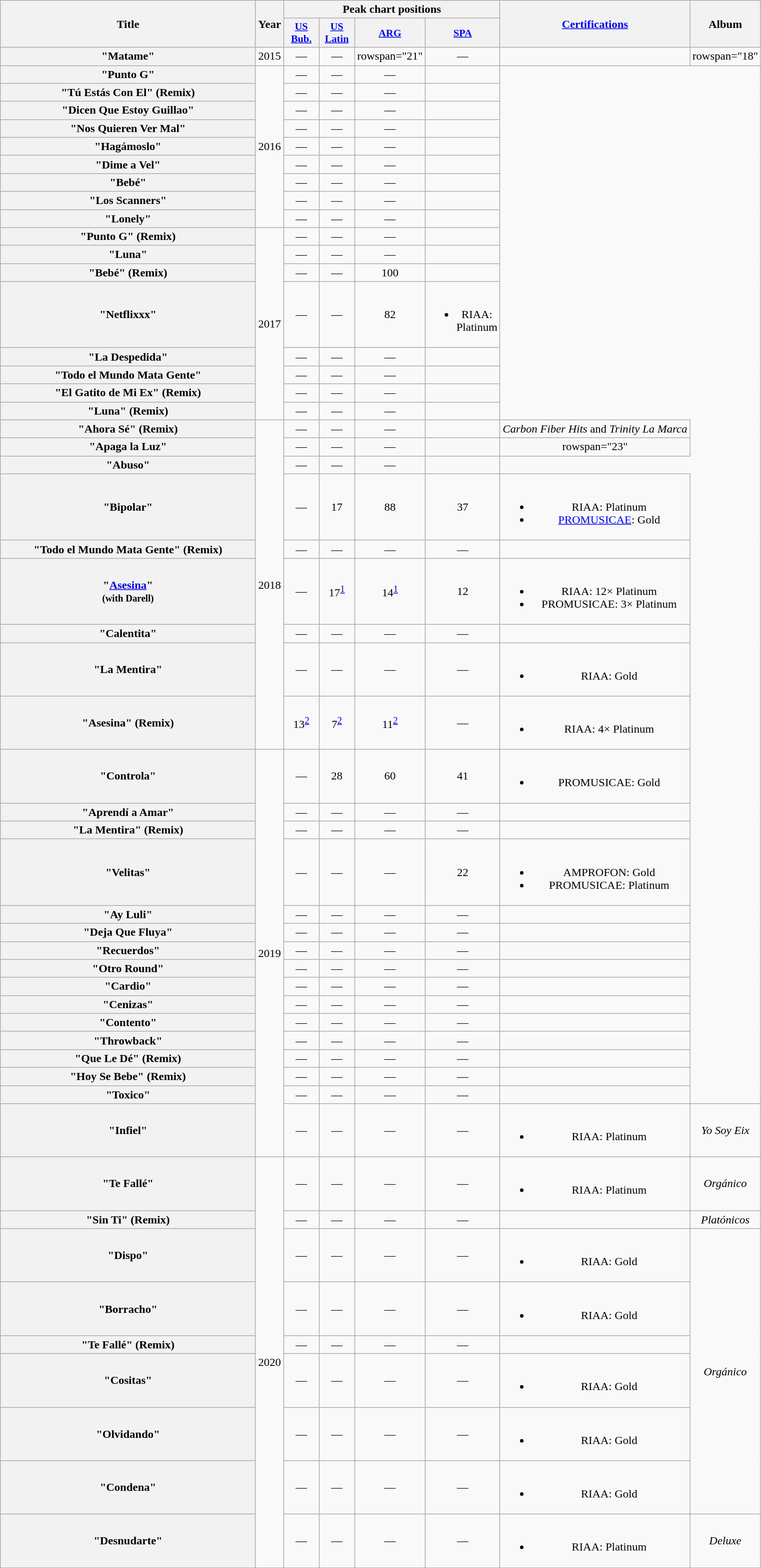<table class="wikitable plainrowheaders" style="text-align:center;">
<tr>
<th scope="col" rowspan="2" style="width:22em;">Title</th>
<th scope="col" rowspan="2">Year</th>
<th scope="col" colspan="4">Peak chart positions</th>
<th scope="col" rowspan="2"><a href='#'>Certifications</a></th>
<th scope="col" rowspan="2">Album</th>
</tr>
<tr>
<th scope="col" style="width:3em;font-size:90%;"><a href='#'>US<br>Bub.</a><br></th>
<th scope="col" style="width:3em;font-size:90%;"><a href='#'>US<br>Latin</a><br></th>
<th scope="col" style="width:3em;font-size:90%;"><a href='#'>ARG</a><br></th>
<th scope="col" style="width:3em;font-size:90%;"><a href='#'>SPA</a><br></th>
</tr>
<tr>
<th scope="row">"Matame"</th>
<td>2015</td>
<td>—</td>
<td>—</td>
<td>rowspan="21" </td>
<td>—</td>
<td></td>
<td>rowspan="18" </td>
</tr>
<tr>
<th scope="row">"Punto G"<br></th>
<td rowspan="9">2016</td>
<td>—</td>
<td>—</td>
<td>—</td>
<td></td>
</tr>
<tr>
<th scope="row">"Tú Estás Con El" (Remix)<br></th>
<td>—</td>
<td>—</td>
<td>—</td>
<td></td>
</tr>
<tr>
<th scope="row">"Dicen Que Estoy Guillao"<br></th>
<td>—</td>
<td>—</td>
<td>—</td>
<td></td>
</tr>
<tr>
<th scope="row">"Nos Quieren Ver Mal"<br></th>
<td>—</td>
<td>—</td>
<td>—</td>
<td></td>
</tr>
<tr>
<th scope="row">"Hagámoslo"</th>
<td>—</td>
<td>—</td>
<td>—</td>
<td></td>
</tr>
<tr>
<th scope="row">"Dime a Vel"<br></th>
<td>—</td>
<td>—</td>
<td>—</td>
<td></td>
</tr>
<tr>
<th scope="row">"Bebé"</th>
<td>—</td>
<td>—</td>
<td>—</td>
<td></td>
</tr>
<tr>
<th scope="row">"Los Scanners"<br></th>
<td>—</td>
<td>—</td>
<td>—</td>
<td></td>
</tr>
<tr>
<th scope="row">"Lonely"<br></th>
<td>—</td>
<td>—</td>
<td>—</td>
<td></td>
</tr>
<tr>
<th scope="row">"Punto G" (Remix)<br></th>
<td rowspan="8">2017</td>
<td>—</td>
<td>—</td>
<td>—</td>
<td></td>
</tr>
<tr>
<th scope="row">"Luna"</th>
<td>—</td>
<td>—</td>
<td>—</td>
<td></td>
</tr>
<tr>
<th scope="row">"Bebé" (Remix)<br></th>
<td>—</td>
<td>—</td>
<td>100</td>
<td></td>
</tr>
<tr>
<th scope="row">"Netflixxx"<br></th>
<td>—</td>
<td>—</td>
<td>82</td>
<td><br><ul><li>RIAA: Platinum </li></ul></td>
</tr>
<tr>
<th scope="row">"La Despedida"</th>
<td>—</td>
<td>—</td>
<td>—</td>
<td></td>
</tr>
<tr>
<th scope="row">"Todo el Mundo Mata Gente"<br></th>
<td>—</td>
<td>—</td>
<td>—</td>
<td></td>
</tr>
<tr>
<th scope="row">"El Gatito de Mi Ex" (Remix)<br></th>
<td>—</td>
<td>—</td>
<td>—</td>
<td></td>
</tr>
<tr>
<th scope="row">"Luna" (Remix)<br></th>
<td>—</td>
<td>—</td>
<td>—</td>
<td></td>
</tr>
<tr>
<th scope="row">"Ahora Sé" (Remix)<br></th>
<td rowspan="9">2018</td>
<td>—</td>
<td>—</td>
<td>—</td>
<td></td>
<td><em>Carbon Fiber Hits</em> and <em>Trinity La Marca</em></td>
</tr>
<tr>
<th scope="row">"Apaga la Luz"<br></th>
<td>—</td>
<td>—</td>
<td>—</td>
<td></td>
<td>rowspan="23" </td>
</tr>
<tr>
<th scope="row">"Abuso"<br></th>
<td>—</td>
<td>—</td>
<td>—</td>
<td></td>
</tr>
<tr>
<th scope="row">"Bipolar"<br></th>
<td>—</td>
<td>17</td>
<td>88</td>
<td>37</td>
<td><br><ul><li>RIAA: Platinum </li><li><a href='#'>PROMUSICAE</a>: Gold</li></ul></td>
</tr>
<tr>
<th scope="row">"Todo el Mundo Mata Gente" (Remix)<br></th>
<td>—</td>
<td>—</td>
<td>—</td>
<td>—</td>
<td></td>
</tr>
<tr>
<th scope="row">"<a href='#'>Asesina</a>"<br><small>(with Darell)</small></th>
<td>—</td>
<td>17<sup><a href='#'>1</a></sup><br></td>
<td>14<sup><a href='#'>1</a></sup><br></td>
<td>12</td>
<td><br><ul><li>RIAA: 12× Platinum </li><li>PROMUSICAE: 3× Platinum</li></ul></td>
</tr>
<tr>
<th scope="row">"Calentita"<br></th>
<td>—</td>
<td>—</td>
<td>—</td>
<td>—</td>
<td></td>
</tr>
<tr>
<th scope="row">"La Mentira"<br></th>
<td>—</td>
<td>—</td>
<td>—</td>
<td>—</td>
<td><br><ul><li>RIAA: Gold </li></ul></td>
</tr>
<tr>
<th scope="row">"Asesina" (Remix)<br></th>
<td>13<sup><a href='#'>2</a></sup></td>
<td>7<sup><a href='#'>2</a></sup></td>
<td>11<sup><a href='#'>2</a></sup></td>
<td>—</td>
<td><br><ul><li>RIAA: 4× Platinum </li></ul></td>
</tr>
<tr>
<th scope="row">"Controla"<br></th>
<td rowspan="16">2019</td>
<td>—</td>
<td>28</td>
<td>60</td>
<td>41</td>
<td><br><ul><li>PROMUSICAE: Gold</li></ul></td>
</tr>
<tr>
<th scope="row">"Aprendí a Amar"</th>
<td>—</td>
<td>—</td>
<td>—</td>
<td>—</td>
<td></td>
</tr>
<tr>
<th scope="row">"La Mentira" (Remix)<br></th>
<td>—</td>
<td>—</td>
<td>—</td>
<td>—</td>
<td></td>
</tr>
<tr>
<th scope="row">"Velitas"<br></th>
<td>—</td>
<td>—</td>
<td>—</td>
<td>22</td>
<td><br><ul><li>AMPROFON: Gold</li><li>PROMUSICAE: Platinum</li></ul></td>
</tr>
<tr>
<th scope="row">"Ay Luli"<br></th>
<td>—</td>
<td>—</td>
<td>—</td>
<td>—</td>
<td></td>
</tr>
<tr>
<th scope="row">"Deja Que Fluya"<br></th>
<td>—</td>
<td>—</td>
<td>—</td>
<td>—</td>
<td></td>
</tr>
<tr>
<th scope="row">"Recuerdos"<br></th>
<td>—</td>
<td>—</td>
<td>—</td>
<td>—</td>
<td></td>
</tr>
<tr>
<th scope="row">"Otro Round"<br></th>
<td>—</td>
<td>—</td>
<td>—</td>
<td>—</td>
<td></td>
</tr>
<tr>
<th scope="row">"Cardio"<br></th>
<td>—</td>
<td>—</td>
<td>—</td>
<td>—</td>
<td></td>
</tr>
<tr>
<th scope="row">"Cenizas"</th>
<td>—</td>
<td>—</td>
<td>—</td>
<td>—</td>
<td></td>
</tr>
<tr>
<th scope="row">"Contento"</th>
<td>—</td>
<td>—</td>
<td>—</td>
<td>—</td>
<td></td>
</tr>
<tr>
<th scope="row">"Throwback"</th>
<td>—</td>
<td>—</td>
<td>—</td>
<td>—</td>
<td></td>
</tr>
<tr>
<th scope="row">"Que Le Dé" (Remix)<br></th>
<td>—</td>
<td>—</td>
<td>—</td>
<td>—</td>
<td></td>
</tr>
<tr>
<th scope="row">"Hoy Se Bebe" (Remix)<br></th>
<td>—</td>
<td>—</td>
<td>—</td>
<td>—</td>
<td></td>
</tr>
<tr>
<th scope="row">"Toxico"<br></th>
<td>—</td>
<td>—</td>
<td>—</td>
<td>—</td>
<td></td>
</tr>
<tr>
<th scope="row">"Infiel"<br></th>
<td>—</td>
<td>—</td>
<td>—</td>
<td>—</td>
<td><br><ul><li>RIAA: Platinum </li></ul></td>
<td><em>Yo Soy Eix</em></td>
</tr>
<tr>
<th scope="row">"Te Fallé"</th>
<td rowspan="9">2020</td>
<td>—</td>
<td>—</td>
<td>—</td>
<td>—</td>
<td><br><ul><li>RIAA: Platinum </li></ul></td>
<td><em>Orgánico</em></td>
</tr>
<tr>
<th scope="row">"Sin Ti" (Remix)<br></th>
<td>—</td>
<td>—</td>
<td>—</td>
<td>—</td>
<td></td>
<td><em>Platónicos</em></td>
</tr>
<tr>
<th scope="row">"Dispo"<br></th>
<td>—</td>
<td>—</td>
<td>—</td>
<td>—</td>
<td><br><ul><li>RIAA: Gold </li></ul></td>
<td rowspan="6"><em>Orgánico</em></td>
</tr>
<tr>
<th scope="row">"Borracho"<br></th>
<td>—</td>
<td>—</td>
<td>—</td>
<td>—</td>
<td><br><ul><li>RIAA: Gold </li></ul></td>
</tr>
<tr>
<th scope="row">"Te Fallé" (Remix)<br></th>
<td>—</td>
<td>—</td>
<td>—</td>
<td>—</td>
<td></td>
</tr>
<tr>
<th scope="row">"Cositas"<br></th>
<td>—</td>
<td>—</td>
<td>—</td>
<td>—</td>
<td><br><ul><li>RIAA: Gold </li></ul></td>
</tr>
<tr>
<th scope="row">"Olvidando"<br></th>
<td>—</td>
<td>—</td>
<td>—</td>
<td>—</td>
<td><br><ul><li>RIAA: Gold </li></ul></td>
</tr>
<tr>
<th scope="row">"Condena"<br></th>
<td>—</td>
<td>—</td>
<td>—</td>
<td>—</td>
<td><br><ul><li>RIAA: Gold </li></ul></td>
</tr>
<tr>
<th scope="row">"Desnudarte"<br></th>
<td>—</td>
<td>—</td>
<td>—</td>
<td>—</td>
<td><br><ul><li>RIAA: Platinum </li></ul></td>
<td><em>Deluxe</em></td>
</tr>
</table>
